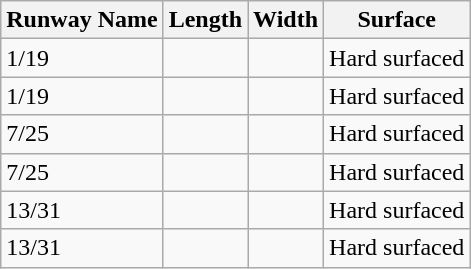<table class="wikitable">
<tr>
<th>Runway Name</th>
<th>Length</th>
<th>Width</th>
<th>Surface</th>
</tr>
<tr>
<td>1/19</td>
<td></td>
<td></td>
<td>Hard surfaced</td>
</tr>
<tr>
<td>1/19</td>
<td></td>
<td></td>
<td>Hard surfaced</td>
</tr>
<tr>
<td>7/25</td>
<td></td>
<td></td>
<td>Hard surfaced</td>
</tr>
<tr>
<td>7/25</td>
<td></td>
<td></td>
<td>Hard surfaced</td>
</tr>
<tr>
<td>13/31</td>
<td></td>
<td></td>
<td>Hard surfaced</td>
</tr>
<tr>
<td>13/31</td>
<td></td>
<td></td>
<td>Hard surfaced</td>
</tr>
</table>
